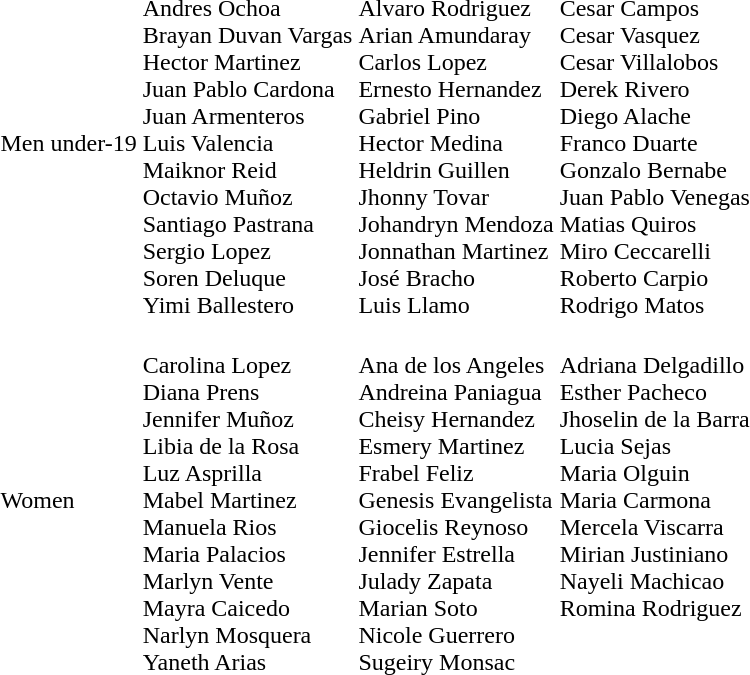<table>
<tr>
<td>Men under-19</td>
<td nowrap><br>Andres Ochoa<br>Brayan Duvan Vargas<br>Hector Martinez<br>Juan Pablo Cardona<br>Juan Armenteros<br>Luis Valencia<br>Maiknor Reid<br>Octavio Muñoz<br>Santiago Pastrana<br>Sergio Lopez<br>Soren Deluque<br>Yimi Ballestero</td>
<td><br>Alvaro Rodriguez<br>Arian Amundaray<br>Carlos Lopez<br>Ernesto Hernandez<br>Gabriel Pino<br>Hector Medina<br>Heldrin Guillen<br>Jhonny Tovar<br>Johandryn Mendoza<br>Jonnathan Martinez<br>José Bracho<br>Luis Llamo</td>
<td nowrap><br>Cesar Campos<br>Cesar Vasquez<br>Cesar Villalobos<br>Derek Rivero<br>Diego Alache<br>Franco Duarte<br>Gonzalo Bernabe<br>Juan Pablo Venegas<br>Matias Quiros<br>Miro Ceccarelli<br>Roberto Carpio<br>Rodrigo Matos</td>
</tr>
<tr>
<td>Women</td>
<td><br>Carolina Lopez<br>Diana Prens<br>Jennifer Muñoz<br>Libia de la Rosa<br>Luz Asprilla<br>Mabel Martinez<br>Manuela Rios<br>Maria Palacios<br>Marlyn Vente<br>Mayra Caicedo<br>Narlyn Mosquera<br>Yaneth Arias</td>
<td nowrap><br>Ana de los Angeles<br>Andreina Paniagua<br>Cheisy Hernandez<br>Esmery Martinez<br>Frabel Feliz<br>Genesis Evangelista<br>Giocelis Reynoso<br>Jennifer Estrella<br>Julady Zapata<br>Marian Soto<br>Nicole Guerrero<br>Sugeiry Monsac</td>
<td valign=top nowrap><br>Adriana Delgadillo<br>Esther Pacheco<br>Jhoselin de la Barra<br>Lucia Sejas<br>Maria Olguin<br>Maria Carmona<br>Mercela Viscarra<br>Mirian Justiniano<br>Nayeli Machicao<br>Romina Rodriguez</td>
</tr>
</table>
